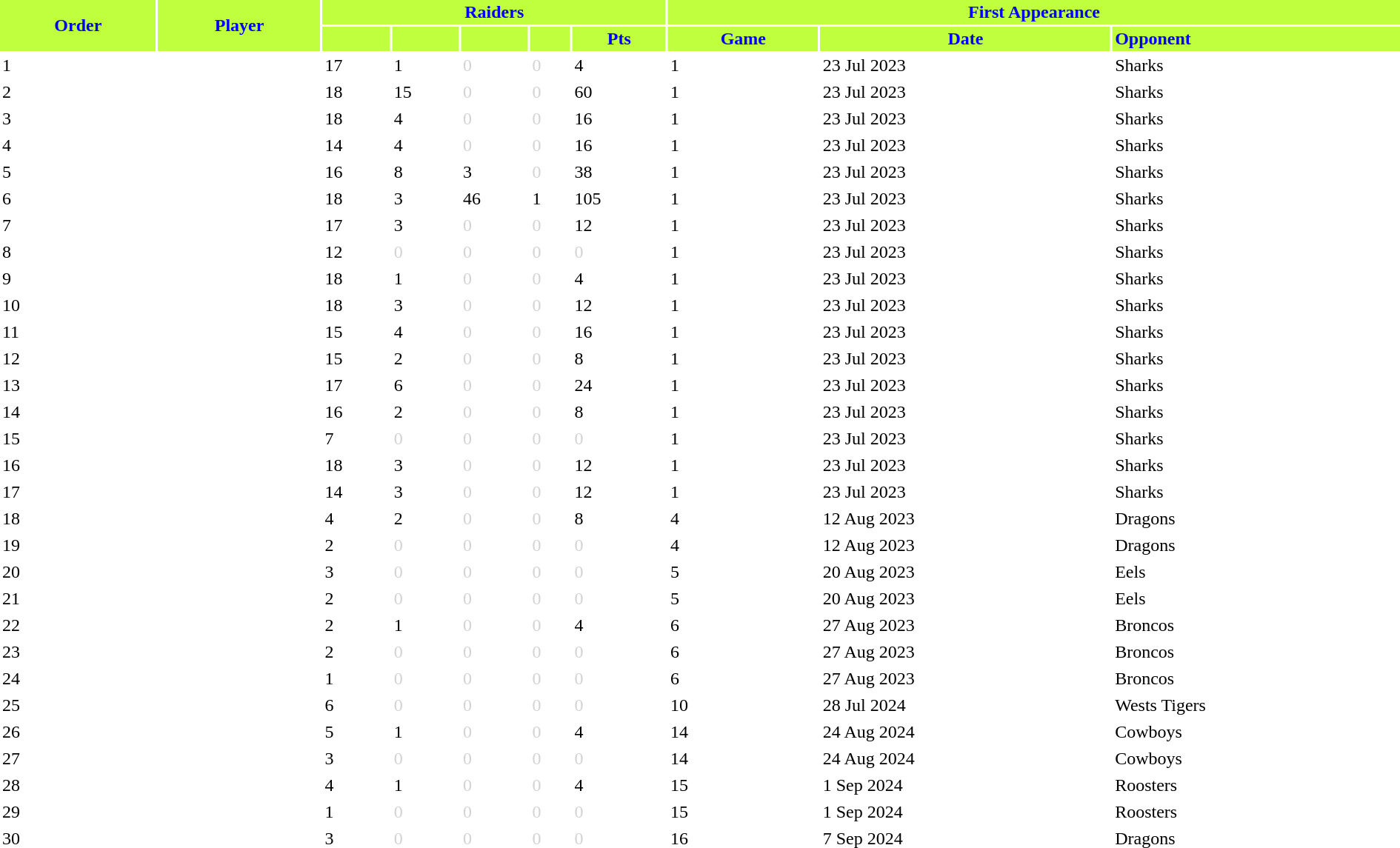<table class="sortable" border="0" cellspacing="2" cellpadding="2" style="width:100%;" style="text-align:right;">
<tr style="background:#C0FF3E; color:blue">
<th rowspan=2>Order</th>
<th rowspan=2 style="text-align:center;">Player</th>
<th colspan=5 style="text-align:center;">Raiders</th>
<th colspan=3 style="text-align:center;">First Appearance</th>
</tr>
<tr style="background:#C0FF3E; color:blue">
<th></th>
<th></th>
<th></th>
<th></th>
<th>Pts</th>
<th>Game</th>
<th style="text-align:center;">Date</th>
<th style="text-align:left;">Opponent</th>
</tr>
<tr>
<td>1</td>
<td align=left></td>
<td>17</td>
<td>1</td>
<td style="color:lightgray">0</td>
<td style="color:lightgray">0</td>
<td>4</td>
<td>1</td>
<td>23 Jul 2023</td>
<td align=left> Sharks</td>
</tr>
<tr>
<td>2</td>
<td align=left></td>
<td>18</td>
<td>15</td>
<td style="color:lightgray">0</td>
<td style="color:lightgray">0</td>
<td>60</td>
<td>1</td>
<td>23 Jul 2023</td>
<td align=left> Sharks</td>
</tr>
<tr>
<td>3</td>
<td align=left></td>
<td>18</td>
<td>4</td>
<td style="color:lightgray">0</td>
<td style="color:lightgray">0</td>
<td>16</td>
<td>1</td>
<td>23 Jul 2023</td>
<td align=left> Sharks</td>
</tr>
<tr>
<td>4</td>
<td align=left></td>
<td>14</td>
<td>4</td>
<td style="color:lightgray">0</td>
<td style="color:lightgray">0</td>
<td>16</td>
<td>1</td>
<td>23 Jul 2023</td>
<td align=left> Sharks</td>
</tr>
<tr>
<td>5</td>
<td align=left></td>
<td>16</td>
<td>8</td>
<td>3</td>
<td style="color:lightgray">0</td>
<td>38</td>
<td>1</td>
<td>23 Jul 2023</td>
<td align=left> Sharks</td>
</tr>
<tr>
<td>6</td>
<td align=left></td>
<td>18</td>
<td>3</td>
<td>46</td>
<td>1</td>
<td>105</td>
<td>1</td>
<td>23 Jul 2023</td>
<td align=left> Sharks</td>
</tr>
<tr>
<td>7</td>
<td align=left></td>
<td>17</td>
<td>3</td>
<td style="color:lightgray">0</td>
<td style="color:lightgray">0</td>
<td>12</td>
<td>1</td>
<td>23 Jul 2023</td>
<td align=left> Sharks</td>
</tr>
<tr>
<td>8</td>
<td align=left></td>
<td>12</td>
<td style="color:lightgray">0</td>
<td style="color:lightgray">0</td>
<td style="color:lightgray">0</td>
<td style="color:lightgray">0</td>
<td>1</td>
<td>23 Jul 2023</td>
<td align=left> Sharks</td>
</tr>
<tr>
<td>9</td>
<td align=left></td>
<td>18</td>
<td>1</td>
<td style="color:lightgray">0</td>
<td style="color:lightgray">0</td>
<td>4</td>
<td>1</td>
<td>23 Jul 2023</td>
<td align=left> Sharks</td>
</tr>
<tr>
<td>10</td>
<td align=left></td>
<td>18</td>
<td>3</td>
<td style="color:lightgray">0</td>
<td style="color:lightgray">0</td>
<td>12</td>
<td>1</td>
<td>23 Jul 2023</td>
<td align=left> Sharks</td>
</tr>
<tr>
<td>11</td>
<td align=left></td>
<td>15</td>
<td>4</td>
<td style="color:lightgray">0</td>
<td style="color:lightgray">0</td>
<td>16</td>
<td>1</td>
<td>23 Jul 2023</td>
<td align=left> Sharks</td>
</tr>
<tr>
<td>12</td>
<td align=left></td>
<td>15</td>
<td>2</td>
<td style="color:lightgray">0</td>
<td style="color:lightgray">0</td>
<td>8</td>
<td>1</td>
<td>23 Jul 2023</td>
<td align=left> Sharks</td>
</tr>
<tr>
<td>13</td>
<td align=left></td>
<td>17</td>
<td>6</td>
<td style="color:lightgray">0</td>
<td style="color:lightgray">0</td>
<td>24</td>
<td>1</td>
<td>23 Jul 2023</td>
<td align=left> Sharks</td>
</tr>
<tr>
<td>14</td>
<td align=left></td>
<td>16</td>
<td>2</td>
<td style="color:lightgray">0</td>
<td style="color:lightgray">0</td>
<td>8</td>
<td>1</td>
<td>23 Jul 2023</td>
<td align=left> Sharks</td>
</tr>
<tr>
<td>15</td>
<td align=left></td>
<td>7</td>
<td style="color:lightgray">0</td>
<td style="color:lightgray">0</td>
<td style="color:lightgray">0</td>
<td style="color:lightgray">0</td>
<td>1</td>
<td>23 Jul 2023</td>
<td align=left> Sharks</td>
</tr>
<tr>
<td>16</td>
<td align=left></td>
<td>18</td>
<td>3</td>
<td style="color:lightgray">0</td>
<td style="color:lightgray">0</td>
<td>12</td>
<td>1</td>
<td>23 Jul 2023</td>
<td align=left> Sharks</td>
</tr>
<tr>
<td>17</td>
<td align=left></td>
<td>14</td>
<td>3</td>
<td style="color:lightgray">0</td>
<td style="color:lightgray">0</td>
<td>12</td>
<td>1</td>
<td>23 Jul 2023</td>
<td align=left> Sharks</td>
</tr>
<tr>
<td>18</td>
<td align=left></td>
<td>4</td>
<td>2</td>
<td style="color:lightgray">0</td>
<td style="color:lightgray">0</td>
<td>8</td>
<td>4</td>
<td>12 Aug 2023</td>
<td align=left> Dragons</td>
</tr>
<tr>
<td>19</td>
<td align=left></td>
<td>2</td>
<td style="color:lightgray">0</td>
<td style="color:lightgray">0</td>
<td style="color:lightgray">0</td>
<td style="color:lightgray">0</td>
<td>4</td>
<td>12 Aug 2023</td>
<td align=left> Dragons</td>
</tr>
<tr>
<td>20</td>
<td align=left></td>
<td>3</td>
<td style="color:lightgray">0</td>
<td style="color:lightgray">0</td>
<td style="color:lightgray">0</td>
<td style="color:lightgray">0</td>
<td>5</td>
<td>20 Aug 2023</td>
<td align=left> Eels</td>
</tr>
<tr>
<td>21</td>
<td align=left></td>
<td>2</td>
<td style="color:lightgray">0</td>
<td style="color:lightgray">0</td>
<td style="color:lightgray">0</td>
<td style="color:lightgray">0</td>
<td>5</td>
<td>20 Aug 2023</td>
<td align=left> Eels</td>
</tr>
<tr>
<td>22</td>
<td align=left></td>
<td>2</td>
<td>1</td>
<td style="color:lightgray">0</td>
<td style="color:lightgray">0</td>
<td>4</td>
<td>6</td>
<td>27 Aug 2023</td>
<td align=left> Broncos</td>
</tr>
<tr>
<td>23</td>
<td align=left></td>
<td>2</td>
<td style="color:lightgray">0</td>
<td style="color:lightgray">0</td>
<td style="color:lightgray">0</td>
<td style="color:lightgray">0</td>
<td>6</td>
<td>27 Aug 2023</td>
<td align=left> Broncos</td>
</tr>
<tr>
<td>24</td>
<td align=left></td>
<td>1</td>
<td style="color:lightgray">0</td>
<td style="color:lightgray">0</td>
<td style="color:lightgray">0</td>
<td style="color:lightgray">0</td>
<td>6</td>
<td>27 Aug 2023</td>
<td align=left> Broncos</td>
</tr>
<tr>
<td>25</td>
<td align=left></td>
<td>6</td>
<td style="color:lightgray">0</td>
<td style="color:lightgray">0</td>
<td style="color:lightgray">0</td>
<td style="color:lightgray">0</td>
<td>10</td>
<td>28 Jul 2024</td>
<td align=left> Wests Tigers</td>
</tr>
<tr>
<td>26</td>
<td align=left></td>
<td>5</td>
<td>1</td>
<td style="color:lightgray">0</td>
<td style="color:lightgray">0</td>
<td>4</td>
<td>14</td>
<td>24 Aug 2024</td>
<td align=left> Cowboys</td>
</tr>
<tr>
<td>27</td>
<td align=left></td>
<td>3</td>
<td style="color:lightgray">0</td>
<td style="color:lightgray">0</td>
<td style="color:lightgray">0</td>
<td style="color:lightgray">0</td>
<td>14</td>
<td>24 Aug 2024</td>
<td align=left> Cowboys</td>
</tr>
<tr>
<td>28</td>
<td align=left></td>
<td>4</td>
<td>1</td>
<td style="color:lightgray">0</td>
<td style="color:lightgray">0</td>
<td>4</td>
<td>15</td>
<td>1 Sep 2024</td>
<td align=left> Roosters</td>
</tr>
<tr>
<td>29</td>
<td align=left></td>
<td>1</td>
<td style="color:lightgray">0</td>
<td style="color:lightgray">0</td>
<td style="color:lightgray">0</td>
<td style="color:lightgray">0</td>
<td>15</td>
<td>1 Sep 2024</td>
<td align=left> Roosters</td>
</tr>
<tr>
<td>30</td>
<td align=left></td>
<td>3</td>
<td style="color:lightgray">0</td>
<td style="color:lightgray">0</td>
<td style="color:lightgray">0</td>
<td style="color:lightgray">0</td>
<td>16</td>
<td>7 Sep 2024</td>
<td align=left> Dragons</td>
</tr>
</table>
